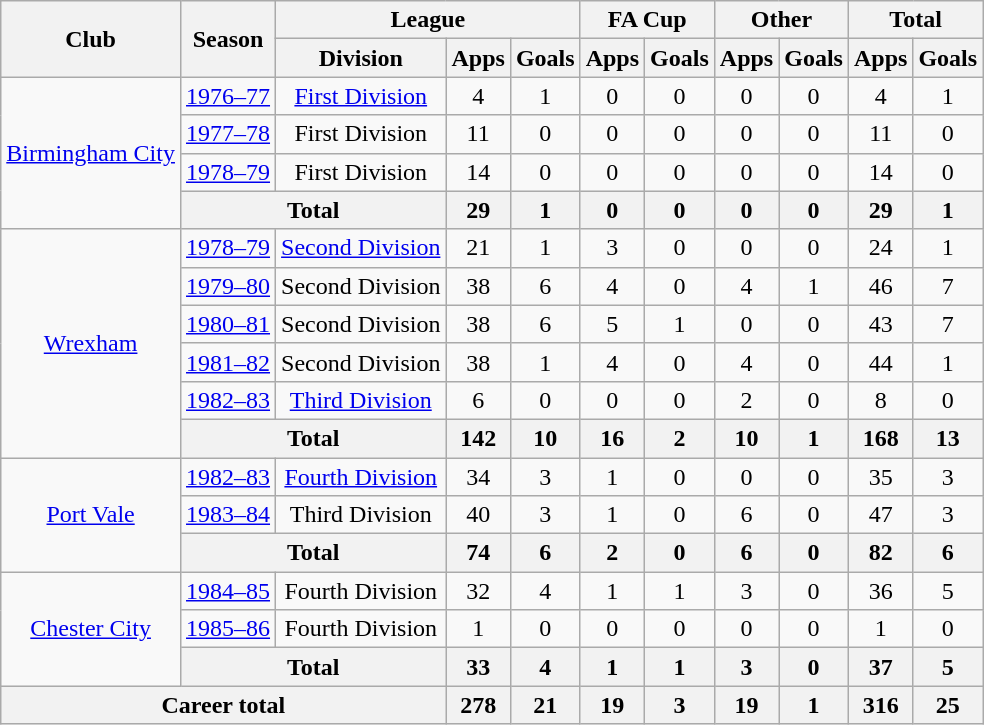<table class="wikitable" style="text-align: center;">
<tr>
<th rowspan="2">Club</th>
<th rowspan="2">Season</th>
<th colspan="3">League</th>
<th colspan="2">FA Cup</th>
<th colspan="2">Other</th>
<th colspan="2">Total</th>
</tr>
<tr>
<th>Division</th>
<th>Apps</th>
<th>Goals</th>
<th>Apps</th>
<th>Goals</th>
<th>Apps</th>
<th>Goals</th>
<th>Apps</th>
<th>Goals</th>
</tr>
<tr>
<td rowspan="4"><a href='#'>Birmingham City</a></td>
<td><a href='#'>1976–77</a></td>
<td><a href='#'>First Division</a></td>
<td>4</td>
<td>1</td>
<td>0</td>
<td>0</td>
<td>0</td>
<td>0</td>
<td>4</td>
<td>1</td>
</tr>
<tr>
<td><a href='#'>1977–78</a></td>
<td>First Division</td>
<td>11</td>
<td>0</td>
<td>0</td>
<td>0</td>
<td>0</td>
<td>0</td>
<td>11</td>
<td>0</td>
</tr>
<tr>
<td><a href='#'>1978–79</a></td>
<td>First Division</td>
<td>14</td>
<td>0</td>
<td>0</td>
<td>0</td>
<td>0</td>
<td>0</td>
<td>14</td>
<td>0</td>
</tr>
<tr>
<th colspan="2">Total</th>
<th>29</th>
<th>1</th>
<th>0</th>
<th>0</th>
<th>0</th>
<th>0</th>
<th>29</th>
<th>1</th>
</tr>
<tr>
<td rowspan="6"><a href='#'>Wrexham</a></td>
<td><a href='#'>1978–79</a></td>
<td><a href='#'>Second Division</a></td>
<td>21</td>
<td>1</td>
<td>3</td>
<td>0</td>
<td>0</td>
<td>0</td>
<td>24</td>
<td>1</td>
</tr>
<tr>
<td><a href='#'>1979–80</a></td>
<td>Second Division</td>
<td>38</td>
<td>6</td>
<td>4</td>
<td>0</td>
<td>4</td>
<td>1</td>
<td>46</td>
<td>7</td>
</tr>
<tr>
<td><a href='#'>1980–81</a></td>
<td>Second Division</td>
<td>38</td>
<td>6</td>
<td>5</td>
<td>1</td>
<td>0</td>
<td>0</td>
<td>43</td>
<td>7</td>
</tr>
<tr>
<td><a href='#'>1981–82</a></td>
<td>Second Division</td>
<td>38</td>
<td>1</td>
<td>4</td>
<td>0</td>
<td>4</td>
<td>0</td>
<td>44</td>
<td>1</td>
</tr>
<tr>
<td><a href='#'>1982–83</a></td>
<td><a href='#'>Third Division</a></td>
<td>6</td>
<td>0</td>
<td>0</td>
<td>0</td>
<td>2</td>
<td>0</td>
<td>8</td>
<td>0</td>
</tr>
<tr>
<th colspan="2">Total</th>
<th>142</th>
<th>10</th>
<th>16</th>
<th>2</th>
<th>10</th>
<th>1</th>
<th>168</th>
<th>13</th>
</tr>
<tr>
<td rowspan="3"><a href='#'>Port Vale</a></td>
<td><a href='#'>1982–83</a></td>
<td><a href='#'>Fourth Division</a></td>
<td>34</td>
<td>3</td>
<td>1</td>
<td>0</td>
<td>0</td>
<td>0</td>
<td>35</td>
<td>3</td>
</tr>
<tr>
<td><a href='#'>1983–84</a></td>
<td>Third Division</td>
<td>40</td>
<td>3</td>
<td>1</td>
<td>0</td>
<td>6</td>
<td>0</td>
<td>47</td>
<td>3</td>
</tr>
<tr>
<th colspan="2">Total</th>
<th>74</th>
<th>6</th>
<th>2</th>
<th>0</th>
<th>6</th>
<th>0</th>
<th>82</th>
<th>6</th>
</tr>
<tr>
<td rowspan="3"><a href='#'>Chester City</a></td>
<td><a href='#'>1984–85</a></td>
<td>Fourth Division</td>
<td>32</td>
<td>4</td>
<td>1</td>
<td>1</td>
<td>3</td>
<td>0</td>
<td>36</td>
<td>5</td>
</tr>
<tr>
<td><a href='#'>1985–86</a></td>
<td>Fourth Division</td>
<td>1</td>
<td>0</td>
<td>0</td>
<td>0</td>
<td>0</td>
<td>0</td>
<td>1</td>
<td>0</td>
</tr>
<tr>
<th colspan="2">Total</th>
<th>33</th>
<th>4</th>
<th>1</th>
<th>1</th>
<th>3</th>
<th>0</th>
<th>37</th>
<th>5</th>
</tr>
<tr>
<th colspan="3">Career total</th>
<th>278</th>
<th>21</th>
<th>19</th>
<th>3</th>
<th>19</th>
<th>1</th>
<th>316</th>
<th>25</th>
</tr>
</table>
